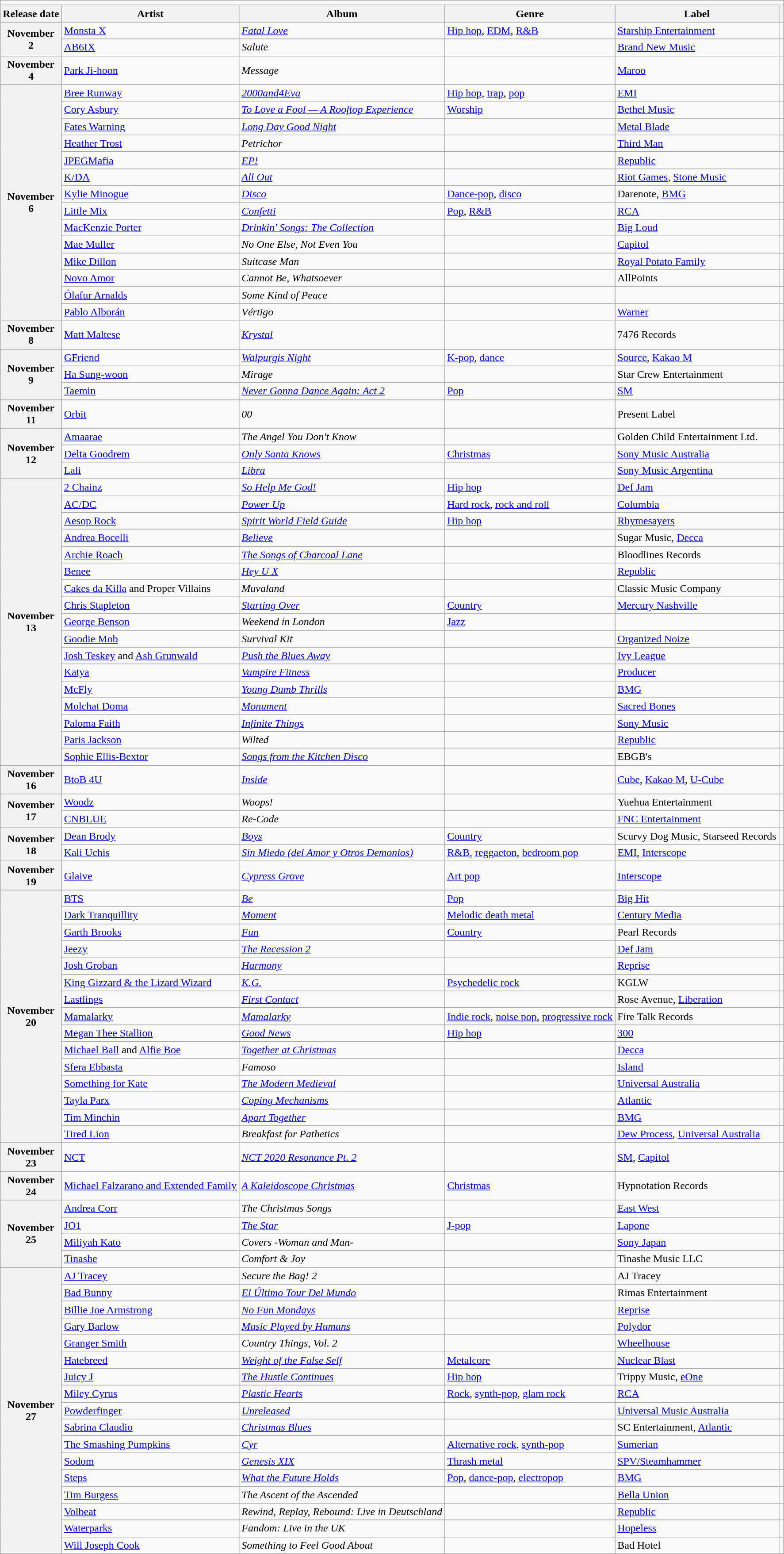<table class="wikitable plainrowheaders">
<tr>
<td colspan="6" style="text-align:center;"></td>
</tr>
<tr>
<th scope="col">Release date</th>
<th scope="col">Artist</th>
<th scope="col">Album</th>
<th scope="col">Genre</th>
<th scope="col">Label</th>
<th scope="col"></th>
</tr>
<tr>
<th scope="row" rowspan="2" style="text-align:center;">November<br>2</th>
<td><a href='#'>Monsta X</a></td>
<td><em><a href='#'>Fatal Love</a></em></td>
<td><a href='#'>Hip hop</a>, <a href='#'>EDM</a>, <a href='#'>R&B</a></td>
<td><a href='#'>Starship Entertainment</a></td>
<td></td>
</tr>
<tr>
<td><a href='#'>AB6IX</a></td>
<td><em>Salute</em></td>
<td></td>
<td><a href='#'>Brand New Music</a></td>
<td></td>
</tr>
<tr>
<th scope="row" style="text-align:center;">November<br>4</th>
<td><a href='#'>Park Ji-hoon</a></td>
<td><em>Message</em></td>
<td></td>
<td><a href='#'>Maroo</a></td>
<td></td>
</tr>
<tr>
<th scope="row" rowspan="14" style="text-align:center;">November<br>6</th>
<td><a href='#'>Bree Runway</a></td>
<td><em><a href='#'>2000and4Eva</a></em></td>
<td><a href='#'>Hip hop</a>, <a href='#'>trap</a>, <a href='#'>pop</a></td>
<td><a href='#'>EMI</a></td>
<td></td>
</tr>
<tr>
<td><a href='#'>Cory Asbury</a></td>
<td><em><a href='#'>To Love a Fool — A Rooftop Experience</a></em></td>
<td><a href='#'>Worship</a></td>
<td><a href='#'>Bethel Music</a></td>
<td></td>
</tr>
<tr>
<td><a href='#'>Fates Warning</a></td>
<td><em><a href='#'>Long Day Good Night</a></em></td>
<td></td>
<td><a href='#'>Metal Blade</a></td>
<td></td>
</tr>
<tr>
<td><a href='#'>Heather Trost</a></td>
<td><em>Petrichor</em></td>
<td></td>
<td><a href='#'>Third Man</a></td>
<td></td>
</tr>
<tr>
<td><a href='#'>JPEGMafia</a></td>
<td><em><a href='#'>EP!</a></em></td>
<td></td>
<td><a href='#'>Republic</a></td>
<td></td>
</tr>
<tr>
<td><a href='#'>K/DA</a></td>
<td><em><a href='#'>All Out</a></em></td>
<td></td>
<td><a href='#'>Riot Games</a>, <a href='#'>Stone Music</a></td>
<td></td>
</tr>
<tr>
<td><a href='#'>Kylie Minogue</a></td>
<td><em><a href='#'>Disco</a></em></td>
<td><a href='#'>Dance-pop</a>, <a href='#'>disco</a></td>
<td>Darenote, <a href='#'>BMG</a></td>
<td></td>
</tr>
<tr>
<td><a href='#'>Little Mix</a></td>
<td><em><a href='#'>Confetti</a></em></td>
<td><a href='#'>Pop</a>, <a href='#'>R&B</a></td>
<td><a href='#'>RCA</a></td>
<td></td>
</tr>
<tr>
<td><a href='#'>MacKenzie Porter</a></td>
<td><em><a href='#'>Drinkin' Songs: The Collection</a></em></td>
<td></td>
<td><a href='#'>Big Loud</a></td>
<td></td>
</tr>
<tr>
<td><a href='#'>Mae Muller</a></td>
<td><em>No One Else, Not Even You</em></td>
<td></td>
<td><a href='#'>Capitol</a></td>
<td></td>
</tr>
<tr>
<td><a href='#'>Mike Dillon</a></td>
<td><em>Suitcase Man</em></td>
<td></td>
<td><a href='#'>Royal Potato Family</a></td>
<td></td>
</tr>
<tr>
<td><a href='#'>Novo Amor</a></td>
<td><em>Cannot Be, Whatsoever</em></td>
<td></td>
<td>AllPoints</td>
<td></td>
</tr>
<tr>
<td><a href='#'>Ólafur Arnalds</a></td>
<td><em>Some Kind of Peace</em></td>
<td></td>
<td></td>
<td></td>
</tr>
<tr>
<td><a href='#'>Pablo Alborán</a></td>
<td><em>Vértigo</em></td>
<td></td>
<td><a href='#'>Warner</a></td>
<td></td>
</tr>
<tr>
<th scope="row" style="text-align:center;">November<br>8</th>
<td><a href='#'>Matt Maltese</a></td>
<td><em><a href='#'>Krystal</a></em></td>
<td></td>
<td>7476 Records</td>
<td></td>
</tr>
<tr>
<th scope="row" rowspan="3" style="text-align:center;">November<br>9</th>
<td><a href='#'>GFriend</a></td>
<td><em><a href='#'>Walpurgis Night</a></em></td>
<td><a href='#'>K-pop</a>, <a href='#'>dance</a></td>
<td><a href='#'>Source</a>, <a href='#'>Kakao M</a></td>
<td></td>
</tr>
<tr>
<td><a href='#'>Ha Sung-woon</a></td>
<td><em>Mirage</em></td>
<td></td>
<td>Star Crew Entertainment</td>
<td></td>
</tr>
<tr>
<td><a href='#'>Taemin</a></td>
<td><em><a href='#'>Never Gonna Dance Again: Act 2</a></em></td>
<td><a href='#'>Pop</a></td>
<td><a href='#'>SM</a></td>
<td></td>
</tr>
<tr>
<th scope="row" style="text-align:center;">November<br>11</th>
<td><a href='#'>Orbit</a></td>
<td><em>00</em></td>
<td></td>
<td>Present Label</td>
<td></td>
</tr>
<tr>
<th scope="row" rowspan="3" style="text-align:center;">November<br>12</th>
<td><a href='#'>Amaarae</a></td>
<td><em>The Angel You Don't Know</em></td>
<td></td>
<td>Golden Child Entertainment Ltd.</td>
<td></td>
</tr>
<tr>
<td><a href='#'>Delta Goodrem</a></td>
<td><em><a href='#'>Only Santa Knows</a></em></td>
<td><a href='#'>Christmas</a></td>
<td><a href='#'>Sony Music Australia</a></td>
<td></td>
</tr>
<tr>
<td><a href='#'>Lali</a></td>
<td><em><a href='#'>Libra</a></em></td>
<td></td>
<td><a href='#'>Sony Music Argentina</a></td>
<td></td>
</tr>
<tr>
<th scope="row" rowspan="17" style="text-align:center;">November<br>13</th>
<td><a href='#'>2 Chainz</a></td>
<td><em><a href='#'>So Help Me God!</a></em></td>
<td><a href='#'>Hip hop</a></td>
<td><a href='#'>Def Jam</a></td>
<td></td>
</tr>
<tr>
<td><a href='#'>AC/DC</a></td>
<td><em><a href='#'>Power Up</a></em></td>
<td><a href='#'>Hard rock</a>, <a href='#'>rock and roll</a></td>
<td><a href='#'>Columbia</a></td>
<td></td>
</tr>
<tr>
<td><a href='#'>Aesop Rock</a></td>
<td><em><a href='#'>Spirit World Field Guide</a></em></td>
<td><a href='#'>Hip hop</a></td>
<td><a href='#'>Rhymesayers</a></td>
<td></td>
</tr>
<tr>
<td><a href='#'>Andrea Bocelli</a></td>
<td><em><a href='#'>Believe</a></em></td>
<td></td>
<td>Sugar Music, <a href='#'>Decca</a></td>
<td></td>
</tr>
<tr>
<td><a href='#'>Archie Roach</a></td>
<td><em><a href='#'>The Songs of Charcoal Lane</a></em></td>
<td></td>
<td>Bloodlines Records</td>
<td></td>
</tr>
<tr>
<td><a href='#'>Benee</a></td>
<td><em><a href='#'>Hey U X</a></em></td>
<td></td>
<td><a href='#'>Republic</a></td>
<td></td>
</tr>
<tr>
<td><a href='#'>Cakes da Killa</a> and Proper Villains</td>
<td><em>Muvaland</em></td>
<td></td>
<td>Classic Music Company</td>
<td></td>
</tr>
<tr>
<td><a href='#'>Chris Stapleton</a></td>
<td><em><a href='#'>Starting Over</a></em></td>
<td><a href='#'>Country</a></td>
<td><a href='#'>Mercury Nashville</a></td>
<td></td>
</tr>
<tr>
<td><a href='#'>George Benson</a></td>
<td><em>Weekend in London</em></td>
<td><a href='#'>Jazz</a></td>
<td></td>
<td></td>
</tr>
<tr>
<td><a href='#'>Goodie Mob</a></td>
<td><em>Survival Kit</em></td>
<td></td>
<td><a href='#'>Organized Noize</a></td>
<td></td>
</tr>
<tr>
<td><a href='#'>Josh Teskey</a> and <a href='#'>Ash Grunwald</a></td>
<td><em><a href='#'>Push the Blues Away</a></em></td>
<td></td>
<td><a href='#'>Ivy League</a></td>
<td></td>
</tr>
<tr>
<td><a href='#'>Katya</a></td>
<td><em><a href='#'>Vampire Fitness</a></em></td>
<td></td>
<td><a href='#'>Producer</a></td>
<td></td>
</tr>
<tr>
<td><a href='#'>McFly</a></td>
<td><em><a href='#'>Young Dumb Thrills</a></em></td>
<td></td>
<td><a href='#'>BMG</a></td>
<td></td>
</tr>
<tr>
<td><a href='#'>Molchat Doma</a></td>
<td><em><a href='#'>Monument</a></em></td>
<td></td>
<td><a href='#'>Sacred Bones</a></td>
<td></td>
</tr>
<tr>
<td><a href='#'>Paloma Faith</a></td>
<td><em><a href='#'>Infinite Things</a></em></td>
<td></td>
<td><a href='#'>Sony Music</a></td>
<td></td>
</tr>
<tr>
<td><a href='#'>Paris Jackson</a></td>
<td><em>Wilted</em></td>
<td></td>
<td><a href='#'>Republic</a></td>
<td></td>
</tr>
<tr>
<td><a href='#'>Sophie Ellis-Bextor</a></td>
<td><em><a href='#'>Songs from the Kitchen Disco</a></em></td>
<td></td>
<td>EBGB's</td>
<td></td>
</tr>
<tr>
<th scope="row" style="text-align:center;">November<br>16</th>
<td><a href='#'>BtoB 4U</a></td>
<td><em><a href='#'>Inside</a></em></td>
<td></td>
<td><a href='#'>Cube</a>, <a href='#'>Kakao M</a>, <a href='#'>U-Cube</a></td>
<td></td>
</tr>
<tr>
<th scope="row" rowspan="2" style="text-align:center;">November<br>17</th>
<td><a href='#'>Woodz</a></td>
<td><em>Woops!</em></td>
<td></td>
<td>Yuehua Entertainment</td>
<td></td>
</tr>
<tr>
<td><a href='#'>CNBLUE</a></td>
<td><em>Re-Code</em></td>
<td></td>
<td><a href='#'>FNC Entertainment</a></td>
<td></td>
</tr>
<tr>
<th scope="row" rowspan="2" style="text-align:center;">November<br>18</th>
<td><a href='#'>Dean Brody</a></td>
<td><em><a href='#'>Boys</a></em></td>
<td><a href='#'>Country</a></td>
<td>Scurvy Dog Music, Starseed Records</td>
<td></td>
</tr>
<tr>
<td><a href='#'>Kali Uchis</a></td>
<td><em><a href='#'>Sin Miedo (del Amor y Otros Demonios)</a></em></td>
<td><a href='#'>R&B</a>, <a href='#'>reggaeton</a>, <a href='#'>bedroom pop</a></td>
<td><a href='#'>EMI</a>, <a href='#'>Interscope</a></td>
<td></td>
</tr>
<tr>
<th scope="row" style="text-align:center;">November<br>19</th>
<td><a href='#'>Glaive</a></td>
<td><em><a href='#'>Cypress Grove</a></em></td>
<td><a href='#'>Art pop</a></td>
<td><a href='#'>Interscope</a></td>
<td></td>
</tr>
<tr>
<th scope="row" rowspan="15" style="text-align:center;">November<br>20</th>
<td><a href='#'>BTS</a></td>
<td><em><a href='#'>Be</a></em></td>
<td><a href='#'>Pop</a></td>
<td><a href='#'>Big Hit</a></td>
<td></td>
</tr>
<tr>
<td><a href='#'>Dark Tranquillity</a></td>
<td><em><a href='#'>Moment</a></em></td>
<td><a href='#'>Melodic death metal</a></td>
<td><a href='#'>Century Media</a></td>
<td></td>
</tr>
<tr>
<td><a href='#'>Garth Brooks</a></td>
<td><em><a href='#'>Fun</a></em></td>
<td><a href='#'>Country</a></td>
<td>Pearl Records</td>
<td></td>
</tr>
<tr>
<td><a href='#'>Jeezy</a></td>
<td><em><a href='#'>The Recession 2</a></em></td>
<td></td>
<td><a href='#'>Def Jam</a></td>
<td></td>
</tr>
<tr>
<td><a href='#'>Josh Groban</a></td>
<td><em><a href='#'>Harmony</a></em></td>
<td></td>
<td><a href='#'>Reprise</a></td>
<td></td>
</tr>
<tr>
<td><a href='#'>King Gizzard & the Lizard Wizard</a></td>
<td><em><a href='#'>K.G.</a></em></td>
<td><a href='#'>Psychedelic rock</a></td>
<td>KGLW</td>
<td></td>
</tr>
<tr>
<td><a href='#'>Lastlings</a></td>
<td><em><a href='#'>First Contact</a></em></td>
<td></td>
<td>Rose Avenue, <a href='#'>Liberation</a></td>
<td></td>
</tr>
<tr>
<td><a href='#'>Mamalarky</a></td>
<td><em><a href='#'>Mamalarky</a></em></td>
<td><a href='#'>Indie rock</a>, <a href='#'>noise pop</a>, <a href='#'>progressive rock</a></td>
<td>Fire Talk Records</td>
<td></td>
</tr>
<tr>
<td><a href='#'>Megan Thee Stallion</a></td>
<td><em><a href='#'>Good News</a></em></td>
<td><a href='#'>Hip hop</a></td>
<td><a href='#'>300</a></td>
<td></td>
</tr>
<tr>
<td><a href='#'>Michael Ball</a> and <a href='#'>Alfie Boe</a></td>
<td><em><a href='#'>Together at Christmas</a></em></td>
<td></td>
<td><a href='#'>Decca</a></td>
<td></td>
</tr>
<tr>
<td><a href='#'>Sfera Ebbasta</a></td>
<td><em>Famoso</em></td>
<td></td>
<td><a href='#'>Island</a></td>
<td></td>
</tr>
<tr>
<td><a href='#'>Something for Kate</a></td>
<td><em><a href='#'>The Modern Medieval</a></em></td>
<td></td>
<td><a href='#'>Universal Australia</a></td>
<td></td>
</tr>
<tr>
<td><a href='#'>Tayla Parx</a></td>
<td><em><a href='#'>Coping Mechanisms</a></em></td>
<td></td>
<td><a href='#'>Atlantic</a></td>
<td></td>
</tr>
<tr>
<td><a href='#'>Tim Minchin</a></td>
<td><em><a href='#'>Apart Together</a></em></td>
<td></td>
<td><a href='#'>BMG</a></td>
<td></td>
</tr>
<tr>
<td><a href='#'>Tired Lion</a></td>
<td><em>Breakfast for Pathetics</em></td>
<td></td>
<td><a href='#'>Dew Process</a>, <a href='#'>Universal Australia</a></td>
<td></td>
</tr>
<tr>
<th scope="row" style="text-align:center;">November<br>23</th>
<td><a href='#'>NCT</a></td>
<td><em><a href='#'>NCT 2020 Resonance Pt. 2</a></em></td>
<td></td>
<td><a href='#'>SM</a>, <a href='#'>Capitol</a></td>
<td></td>
</tr>
<tr>
<th scope="row" style="text-align:center;">November<br>24</th>
<td><a href='#'>Michael Falzarano and Extended Family</a></td>
<td><em><a href='#'>A Kaleidoscope Christmas</a></em></td>
<td><a href='#'>Christmas</a></td>
<td>Hypnotation Records</td>
<td></td>
</tr>
<tr>
<th scope="row" rowspan="4" style="text-align:center;">November<br>25</th>
<td><a href='#'>Andrea Corr</a></td>
<td><em>The Christmas Songs</em></td>
<td></td>
<td><a href='#'>East West</a></td>
<td></td>
</tr>
<tr>
<td><a href='#'>JO1</a></td>
<td><em><a href='#'>The Star</a></em></td>
<td><a href='#'>J-pop</a></td>
<td><a href='#'>Lapone</a></td>
<td></td>
</tr>
<tr>
<td><a href='#'>Miliyah Kato</a></td>
<td><em>Covers -Woman and Man-</em></td>
<td></td>
<td><a href='#'>Sony Japan</a></td>
<td></td>
</tr>
<tr>
<td><a href='#'>Tinashe</a></td>
<td><em>Comfort & Joy</em></td>
<td></td>
<td>Tinashe Music LLC</td>
<td></td>
</tr>
<tr>
<th scope="row" rowspan="17" style="text-align:center;">November<br>27</th>
<td><a href='#'>AJ Tracey</a></td>
<td><em>Secure the Bag! 2</em></td>
<td></td>
<td>AJ Tracey</td>
<td></td>
</tr>
<tr>
<td><a href='#'>Bad Bunny</a></td>
<td><em><a href='#'>El Último Tour Del Mundo</a></em></td>
<td></td>
<td>Rimas Entertainment</td>
<td></td>
</tr>
<tr>
<td><a href='#'>Billie Joe Armstrong</a></td>
<td><em><a href='#'>No Fun Mondays</a></em></td>
<td></td>
<td><a href='#'>Reprise</a></td>
<td></td>
</tr>
<tr>
<td><a href='#'>Gary Barlow</a></td>
<td><em><a href='#'>Music Played by Humans</a></em></td>
<td></td>
<td><a href='#'>Polydor</a></td>
<td></td>
</tr>
<tr>
<td><a href='#'>Granger Smith</a></td>
<td><em>Country Things, Vol. 2</em></td>
<td></td>
<td><a href='#'>Wheelhouse</a></td>
<td></td>
</tr>
<tr>
<td><a href='#'>Hatebreed</a></td>
<td><em><a href='#'>Weight of the False Self</a></em></td>
<td><a href='#'>Metalcore</a></td>
<td><a href='#'>Nuclear Blast</a></td>
<td></td>
</tr>
<tr>
<td><a href='#'>Juicy J</a></td>
<td><em><a href='#'>The Hustle Continues</a></em></td>
<td><a href='#'>Hip hop</a></td>
<td>Trippy Music, <a href='#'>eOne</a></td>
<td></td>
</tr>
<tr>
<td><a href='#'>Miley Cyrus</a></td>
<td><em><a href='#'>Plastic Hearts</a></em></td>
<td><a href='#'>Rock</a>, <a href='#'>synth-pop</a>, <a href='#'>glam rock</a></td>
<td><a href='#'>RCA</a></td>
<td></td>
</tr>
<tr>
<td><a href='#'>Powderfinger</a></td>
<td><em><a href='#'>Unreleased</a></em></td>
<td></td>
<td><a href='#'>Universal Music Australia</a></td>
<td></td>
</tr>
<tr>
<td><a href='#'>Sabrina Claudio</a></td>
<td><em><a href='#'>Christmas Blues</a></em></td>
<td></td>
<td>SC Entertainment, <a href='#'>Atlantic</a></td>
<td></td>
</tr>
<tr>
<td><a href='#'>The Smashing Pumpkins</a></td>
<td><em><a href='#'>Cyr</a></em></td>
<td><a href='#'>Alternative rock</a>, <a href='#'>synth-pop</a></td>
<td><a href='#'>Sumerian</a></td>
<td></td>
</tr>
<tr>
<td><a href='#'>Sodom</a></td>
<td><em><a href='#'>Genesis XIX</a></em></td>
<td><a href='#'>Thrash metal</a></td>
<td><a href='#'>SPV/Steamhammer</a></td>
<td></td>
</tr>
<tr>
<td><a href='#'>Steps</a></td>
<td><em><a href='#'>What the Future Holds</a></em></td>
<td><a href='#'>Pop</a>, <a href='#'>dance-pop</a>, <a href='#'>electropop</a></td>
<td><a href='#'>BMG</a></td>
<td></td>
</tr>
<tr>
<td><a href='#'>Tim Burgess</a></td>
<td><em>The Ascent of the Ascended</em></td>
<td></td>
<td><a href='#'>Bella Union</a></td>
<td></td>
</tr>
<tr>
<td><a href='#'>Volbeat</a></td>
<td><em>Rewind, Replay, Rebound: Live in Deutschland</em></td>
<td></td>
<td><a href='#'>Republic</a></td>
<td></td>
</tr>
<tr>
<td><a href='#'>Waterparks</a></td>
<td><em>Fandom: Live in the UK</em></td>
<td></td>
<td><a href='#'>Hopeless</a></td>
<td></td>
</tr>
<tr>
<td><a href='#'>Will Joseph Cook</a></td>
<td><em>Something to Feel Good About</em></td>
<td></td>
<td>Bad Hotel</td>
<td></td>
</tr>
</table>
